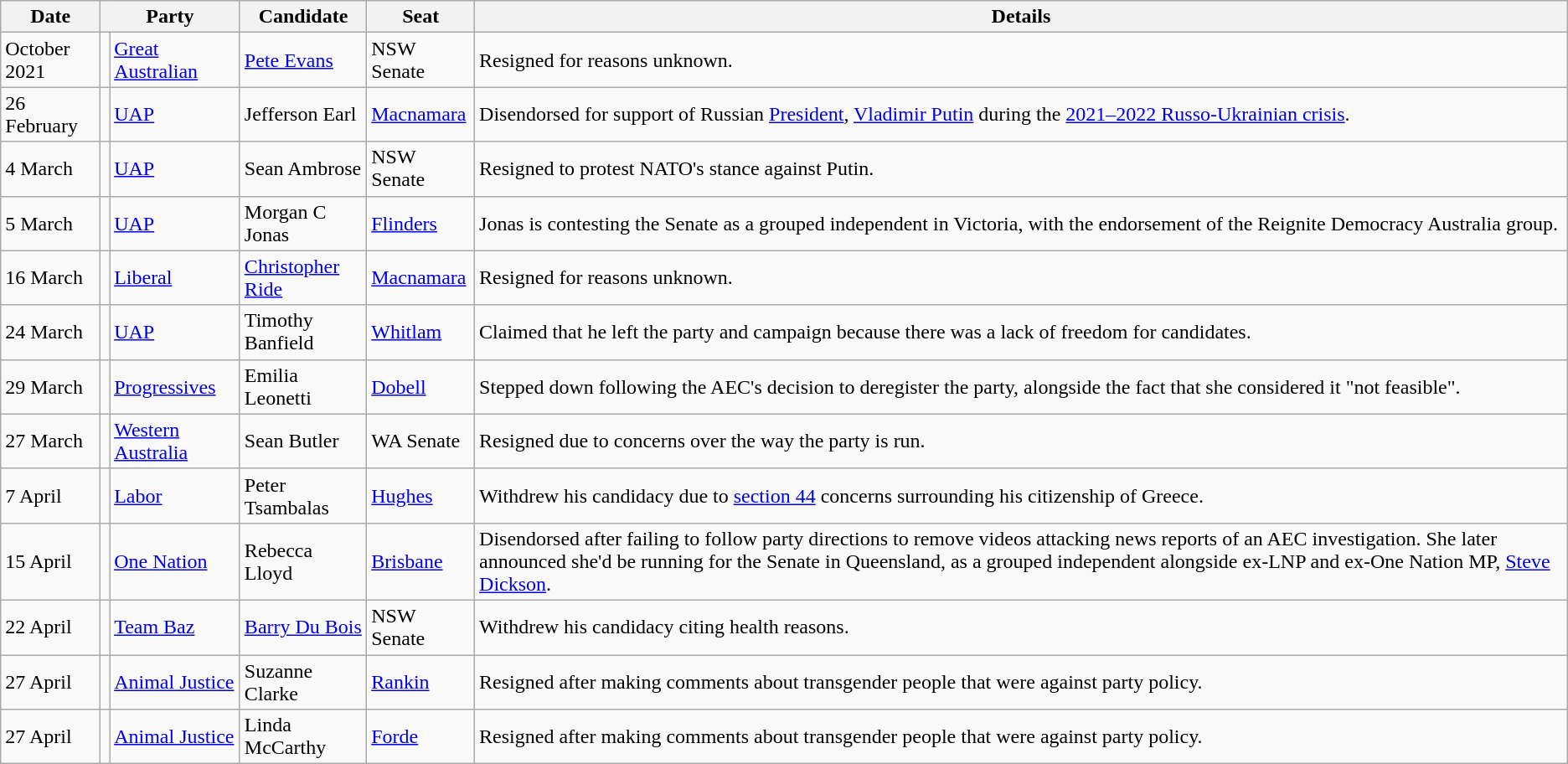<table class=wikitable>
<tr>
<th>Date</th>
<th colspan=2>Party</th>
<th>Candidate</th>
<th>Seat</th>
<th>Details</th>
</tr>
<tr>
<td>October 2021</td>
<td></td>
<td><a href='#'>Great Australian</a></td>
<td><a href='#'>Pete Evans</a></td>
<td>NSW Senate</td>
<td>Resigned for reasons unknown.</td>
</tr>
<tr>
<td>26 February</td>
<td></td>
<td><a href='#'>UAP</a></td>
<td>Jefferson Earl</td>
<td><a href='#'>Macnamara</a></td>
<td>Disendorsed for support of Russian <a href='#'>President</a>, <a href='#'>Vladimir Putin</a> during the <a href='#'>2021–2022 Russo-Ukrainian crisis</a>.</td>
</tr>
<tr>
<td>4 March</td>
<td></td>
<td><a href='#'>UAP</a></td>
<td>Sean Ambrose</td>
<td>NSW Senate</td>
<td>Resigned to protest NATO's stance against Putin.</td>
</tr>
<tr>
<td>5 March</td>
<td></td>
<td><a href='#'>UAP</a></td>
<td>Morgan C Jonas</td>
<td><a href='#'>Flinders</a></td>
<td>Jonas is contesting the Senate as a grouped independent in Victoria, with the endorsement of the Reignite Democracy Australia group.</td>
</tr>
<tr>
<td>16 March</td>
<td></td>
<td><a href='#'>Liberal</a></td>
<td><a href='#'>Christopher Ride</a></td>
<td><a href='#'>Macnamara</a></td>
<td>Resigned for reasons unknown.</td>
</tr>
<tr>
<td>24 March</td>
<td></td>
<td><a href='#'>UAP</a></td>
<td>Timothy Banfield</td>
<td><a href='#'>Whitlam</a></td>
<td>Claimed that he left the party and campaign because there was a lack of freedom for candidates.</td>
</tr>
<tr>
<td>29 March</td>
<td></td>
<td><a href='#'>Progressives</a></td>
<td>Emilia Leonetti</td>
<td><a href='#'>Dobell</a></td>
<td>Stepped down following the AEC's decision to deregister the party, alongside the fact that she considered it "not feasible".</td>
</tr>
<tr>
<td>27 March</td>
<td></td>
<td><a href='#'>Western Australia</a></td>
<td>Sean Butler</td>
<td>WA Senate</td>
<td>Resigned due to concerns over the way the party is run.</td>
</tr>
<tr>
<td>7 April</td>
<td></td>
<td><a href='#'>Labor</a></td>
<td>Peter Tsambalas</td>
<td><a href='#'>Hughes</a></td>
<td>Withdrew his candidacy due to <a href='#'>section 44</a> concerns surrounding his citizenship of Greece.</td>
</tr>
<tr>
<td>15 April</td>
<td></td>
<td><a href='#'>One Nation</a></td>
<td>Rebecca Lloyd</td>
<td><a href='#'>Brisbane</a></td>
<td>Disendorsed after failing to follow party directions to remove videos attacking news reports of an AEC investigation. She later announced she'd be running for the Senate in Queensland, as a grouped independent alongside ex-LNP and ex-One Nation MP, <a href='#'>Steve Dickson</a>.</td>
</tr>
<tr>
<td>22 April</td>
<td></td>
<td><a href='#'>Team Baz</a></td>
<td><a href='#'>Barry Du Bois</a></td>
<td>NSW Senate</td>
<td>Withdrew his candidacy citing health reasons.</td>
</tr>
<tr>
<td>27 April</td>
<td></td>
<td><a href='#'>Animal Justice</a></td>
<td>Suzanne Clarke</td>
<td><a href='#'>Rankin</a></td>
<td>Resigned after making comments about transgender people that were against party policy.</td>
</tr>
<tr>
<td>27 April</td>
<td></td>
<td><a href='#'>Animal Justice</a></td>
<td>Linda McCarthy</td>
<td><a href='#'>Forde</a></td>
<td>Resigned after making comments about transgender people that were against party policy.</td>
</tr>
</table>
